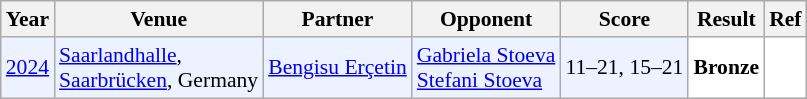<table class="sortable wikitable" style="font-size: 90%">
<tr>
<th>Year</th>
<th>Venue</th>
<th>Partner</th>
<th>Opponent</th>
<th>Score</th>
<th>Result</th>
<th>Ref</th>
</tr>
<tr style="background:#ECF2FF">
<td align="center"><a href='#'>2024</a></td>
<td align="left"><a href='#'>Saarlandhalle</a>,<br><a href='#'>Saarbrücken</a>, Germany</td>
<td align="left"> <a href='#'>Bengisu Erçetin</a></td>
<td align="left"> <a href='#'>Gabriela Stoeva</a><br> <a href='#'>Stefani Stoeva</a></td>
<td align="left">11–21, 15–21</td>
<td style="text-align:left; background:white"> <strong>Bronze</strong></td>
<td style="text-align:left; background:white"></td>
</tr>
</table>
